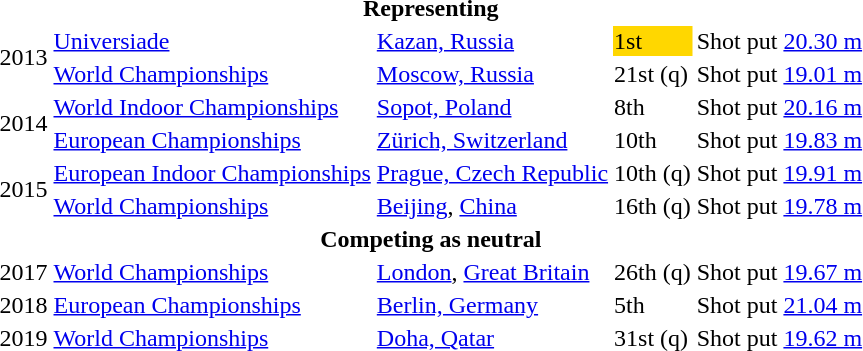<table>
<tr>
<th colspan="6">Representing </th>
</tr>
<tr>
<td rowspan=2>2013</td>
<td><a href='#'>Universiade</a></td>
<td><a href='#'>Kazan, Russia</a></td>
<td bgcolor=gold>1st</td>
<td>Shot put</td>
<td><a href='#'>20.30 m</a></td>
</tr>
<tr>
<td><a href='#'>World Championships</a></td>
<td><a href='#'>Moscow, Russia</a></td>
<td>21st (q)</td>
<td>Shot put</td>
<td><a href='#'>19.01 m</a></td>
</tr>
<tr>
<td rowspan=2>2014</td>
<td><a href='#'>World Indoor Championships</a></td>
<td><a href='#'>Sopot, Poland</a></td>
<td>8th</td>
<td>Shot put</td>
<td><a href='#'>20.16 m</a></td>
</tr>
<tr>
<td><a href='#'>European Championships</a></td>
<td><a href='#'>Zürich, Switzerland</a></td>
<td>10th</td>
<td>Shot put</td>
<td><a href='#'>19.83 m</a></td>
</tr>
<tr>
<td rowspan=2>2015</td>
<td><a href='#'>European Indoor Championships</a></td>
<td><a href='#'>Prague, Czech Republic</a></td>
<td>10th (q)</td>
<td>Shot put</td>
<td><a href='#'>19.91 m</a></td>
</tr>
<tr>
<td><a href='#'>World Championships</a></td>
<td><a href='#'>Beijing</a>, <a href='#'>China</a></td>
<td>16th (q)</td>
<td>Shot put</td>
<td><a href='#'>19.78 m</a></td>
</tr>
<tr>
<th colspan="6">Competing as neutral</th>
</tr>
<tr>
<td>2017</td>
<td><a href='#'>World Championships</a></td>
<td><a href='#'>London</a>, <a href='#'>Great Britain</a></td>
<td>26th (q)</td>
<td>Shot put</td>
<td><a href='#'>19.67 m</a></td>
</tr>
<tr>
<td>2018</td>
<td><a href='#'>European Championships</a></td>
<td><a href='#'>Berlin, Germany</a></td>
<td>5th</td>
<td>Shot put</td>
<td><a href='#'>21.04 m</a></td>
</tr>
<tr>
<td>2019</td>
<td><a href='#'>World Championships</a></td>
<td><a href='#'>Doha, Qatar</a></td>
<td>31st (q)</td>
<td>Shot put</td>
<td><a href='#'>19.62 m</a></td>
</tr>
</table>
